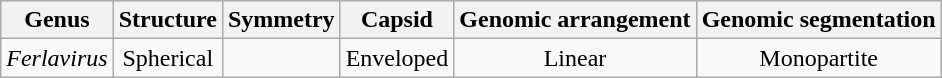<table class="wikitable sortable" style="text-align:center">
<tr>
<th>Genus</th>
<th>Structure</th>
<th>Symmetry</th>
<th>Capsid</th>
<th>Genomic arrangement</th>
<th>Genomic segmentation</th>
</tr>
<tr>
<td><em>Ferlavirus</em></td>
<td>Spherical</td>
<td></td>
<td>Enveloped</td>
<td>Linear</td>
<td>Monopartite</td>
</tr>
</table>
